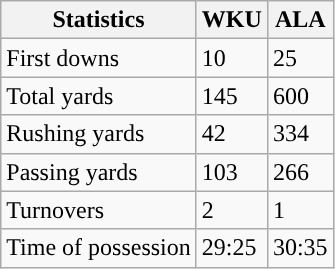<table class="wikitable" style="float: left;">
<tr>
<th>Statistics</th>
<th>WKU</th>
<th>ALA</th>
</tr>
<tr>
<td>First downs</td>
<td>10</td>
<td>25</td>
</tr>
<tr>
<td>Total yards</td>
<td>145</td>
<td>600</td>
</tr>
<tr>
<td>Rushing yards</td>
<td>42</td>
<td>334</td>
</tr>
<tr>
<td>Passing yards</td>
<td>103</td>
<td>266</td>
</tr>
<tr>
<td>Turnovers</td>
<td>2</td>
<td>1</td>
</tr>
<tr>
<td>Time of possession</td>
<td>29:25</td>
<td>30:35</td>
</tr>
</table>
